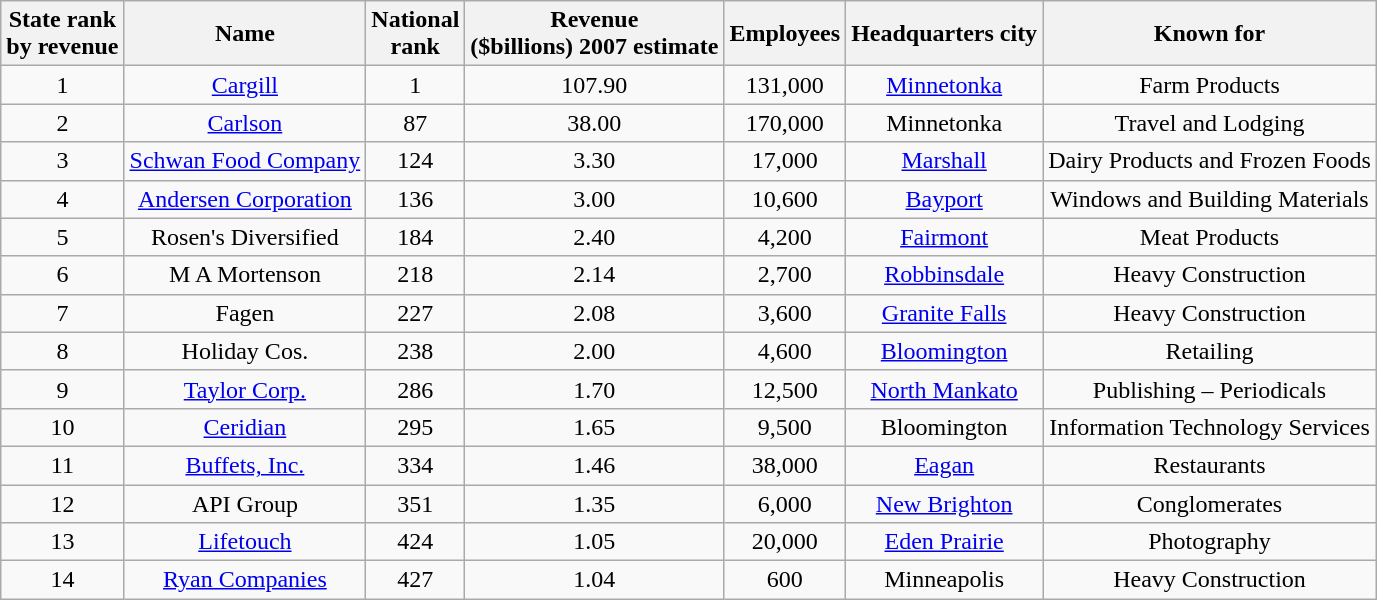<table class=wikitable style="text-align:center">
<tr>
<th>State rank<br>by revenue</th>
<th>Name</th>
<th>National<br>rank</th>
<th>Revenue<br> ($billions)   2007 estimate</th>
<th>Employees</th>
<th>Headquarters city</th>
<th>Known for</th>
</tr>
<tr>
<td>1</td>
<td><a href='#'>Cargill</a></td>
<td>1</td>
<td>107.90</td>
<td>131,000</td>
<td><a href='#'>Minnetonka</a></td>
<td>Farm Products</td>
</tr>
<tr>
<td>2</td>
<td><a href='#'>Carlson</a></td>
<td>87</td>
<td>38.00</td>
<td>170,000</td>
<td>Minnetonka</td>
<td>Travel and Lodging</td>
</tr>
<tr>
<td>3</td>
<td><a href='#'>Schwan Food Company</a></td>
<td>124</td>
<td>3.30</td>
<td>17,000</td>
<td><a href='#'>Marshall</a></td>
<td>Dairy Products and Frozen Foods</td>
</tr>
<tr>
<td>4</td>
<td><a href='#'>Andersen Corporation</a></td>
<td>136</td>
<td>3.00</td>
<td>10,600</td>
<td><a href='#'>Bayport</a></td>
<td>Windows and Building Materials</td>
</tr>
<tr>
<td>5</td>
<td>Rosen's Diversified</td>
<td>184</td>
<td>2.40</td>
<td>4,200</td>
<td><a href='#'>Fairmont</a></td>
<td>Meat Products</td>
</tr>
<tr>
<td>6</td>
<td>M A Mortenson</td>
<td>218</td>
<td>2.14</td>
<td>2,700</td>
<td><a href='#'>Robbinsdale</a></td>
<td>Heavy Construction</td>
</tr>
<tr>
<td>7</td>
<td>Fagen</td>
<td>227</td>
<td>2.08</td>
<td>3,600</td>
<td><a href='#'>Granite Falls</a></td>
<td>Heavy Construction</td>
</tr>
<tr>
<td>8</td>
<td>Holiday Cos.</td>
<td>238</td>
<td>2.00</td>
<td>4,600</td>
<td><a href='#'>Bloomington</a></td>
<td>Retailing</td>
</tr>
<tr>
<td>9</td>
<td><a href='#'>Taylor Corp.</a></td>
<td>286</td>
<td>1.70</td>
<td>12,500</td>
<td><a href='#'>North Mankato</a></td>
<td>Publishing – Periodicals</td>
</tr>
<tr>
<td>10</td>
<td><a href='#'>Ceridian</a></td>
<td>295</td>
<td>1.65</td>
<td>9,500</td>
<td>Bloomington</td>
<td>Information Technology Services</td>
</tr>
<tr>
<td>11</td>
<td><a href='#'>Buffets, Inc.</a></td>
<td>334</td>
<td>1.46</td>
<td>38,000</td>
<td><a href='#'>Eagan</a></td>
<td>Restaurants</td>
</tr>
<tr>
<td>12</td>
<td>API Group</td>
<td>351</td>
<td>1.35</td>
<td>6,000</td>
<td><a href='#'>New Brighton</a></td>
<td>Conglomerates</td>
</tr>
<tr>
<td>13</td>
<td><a href='#'>Lifetouch</a></td>
<td>424</td>
<td>1.05</td>
<td>20,000</td>
<td><a href='#'>Eden Prairie</a></td>
<td>Photography</td>
</tr>
<tr>
<td>14</td>
<td><a href='#'>Ryan Companies</a></td>
<td>427</td>
<td>1.04</td>
<td>600</td>
<td>Minneapolis</td>
<td>Heavy Construction</td>
</tr>
</table>
